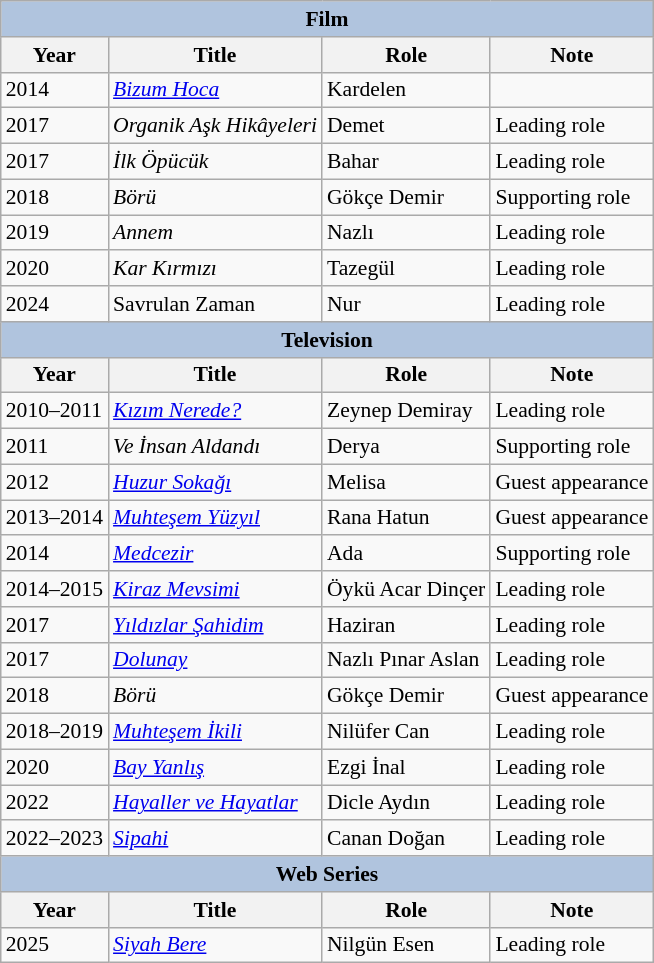<table class="wikitable" style="font-size: 90%;">
<tr>
<th colspan="4" style="background:LightSteelBlue">Film</th>
</tr>
<tr>
<th>Year</th>
<th>Title</th>
<th>Role</th>
<th>Note</th>
</tr>
<tr>
<td>2014</td>
<td><em><a href='#'>Bizum Hoca</a></em></td>
<td>Kardelen</td>
<td></td>
</tr>
<tr>
<td>2017</td>
<td><em>Organik Aşk Hikâyeleri</em></td>
<td>Demet</td>
<td>Leading role</td>
</tr>
<tr>
<td>2017</td>
<td><em>İlk Öpücük</em></td>
<td>Bahar</td>
<td>Leading role</td>
</tr>
<tr>
<td>2018</td>
<td><em>Börü</em></td>
<td>Gökçe Demir</td>
<td>Supporting role</td>
</tr>
<tr>
<td>2019</td>
<td><em>Annem</em></td>
<td>Nazlı</td>
<td>Leading role</td>
</tr>
<tr>
<td>2020</td>
<td><em>Kar Kırmızı</em></td>
<td>Tazegül</td>
<td>Leading role</td>
</tr>
<tr>
<td>2024</td>
<td>Savrulan Zaman</td>
<td>Nur</td>
<td>Leading role</td>
</tr>
<tr>
<th colspan="4" style="background:LightSteelBlue">Television</th>
</tr>
<tr>
<th>Year</th>
<th>Title</th>
<th>Role</th>
<th>Note</th>
</tr>
<tr>
<td>2010–2011</td>
<td><em><a href='#'>Kızım Nerede?</a></em></td>
<td>Zeynep Demiray</td>
<td>Leading role</td>
</tr>
<tr>
<td>2011</td>
<td><em>Ve İnsan Aldandı</em></td>
<td>Derya</td>
<td>Supporting role</td>
</tr>
<tr>
<td>2012</td>
<td><em><a href='#'>Huzur Sokağı</a></em></td>
<td>Melisa</td>
<td>Guest appearance</td>
</tr>
<tr>
<td>2013–2014</td>
<td><em><a href='#'>Muhteşem Yüzyıl</a></em></td>
<td>Rana Hatun</td>
<td>Guest appearance</td>
</tr>
<tr>
<td>2014</td>
<td><em><a href='#'>Medcezir</a></em></td>
<td>Ada</td>
<td>Supporting role</td>
</tr>
<tr>
<td>2014–2015</td>
<td><em><a href='#'>Kiraz Mevsimi</a></em></td>
<td>Öykü Acar Dinçer</td>
<td>Leading role</td>
</tr>
<tr>
<td>2017</td>
<td><em><a href='#'>Yıldızlar Şahidim</a></em></td>
<td>Haziran</td>
<td>Leading role</td>
</tr>
<tr>
<td>2017</td>
<td><em><a href='#'>Dolunay</a></em></td>
<td>Nazlı Pınar Aslan</td>
<td>Leading role</td>
</tr>
<tr>
<td>2018</td>
<td><em>Börü</em></td>
<td>Gökçe Demir</td>
<td>Guest appearance</td>
</tr>
<tr>
<td>2018–2019</td>
<td><em><a href='#'>Muhteşem İkili</a></em></td>
<td>Nilüfer Can</td>
<td>Leading role</td>
</tr>
<tr>
<td>2020</td>
<td><em><a href='#'>Bay Yanlış</a></em></td>
<td>Ezgi İnal</td>
<td>Leading role</td>
</tr>
<tr>
<td>2022</td>
<td><em><a href='#'>Hayaller ve Hayatlar</a></em></td>
<td>Dicle Aydın</td>
<td>Leading role</td>
</tr>
<tr>
<td>2022–2023</td>
<td><em><a href='#'>Sipahi</a></em></td>
<td>Canan Doğan</td>
<td>Leading role</td>
</tr>
<tr>
<th colspan="4" style="background:LightSteelBlue">Web Series</th>
</tr>
<tr>
<th>Year</th>
<th>Title</th>
<th>Role</th>
<th>Note</th>
</tr>
<tr>
<td>2025</td>
<td><a href='#'><em>Siyah Bere</em></a></td>
<td>Nilgün Esen</td>
<td>Leading role</td>
</tr>
</table>
